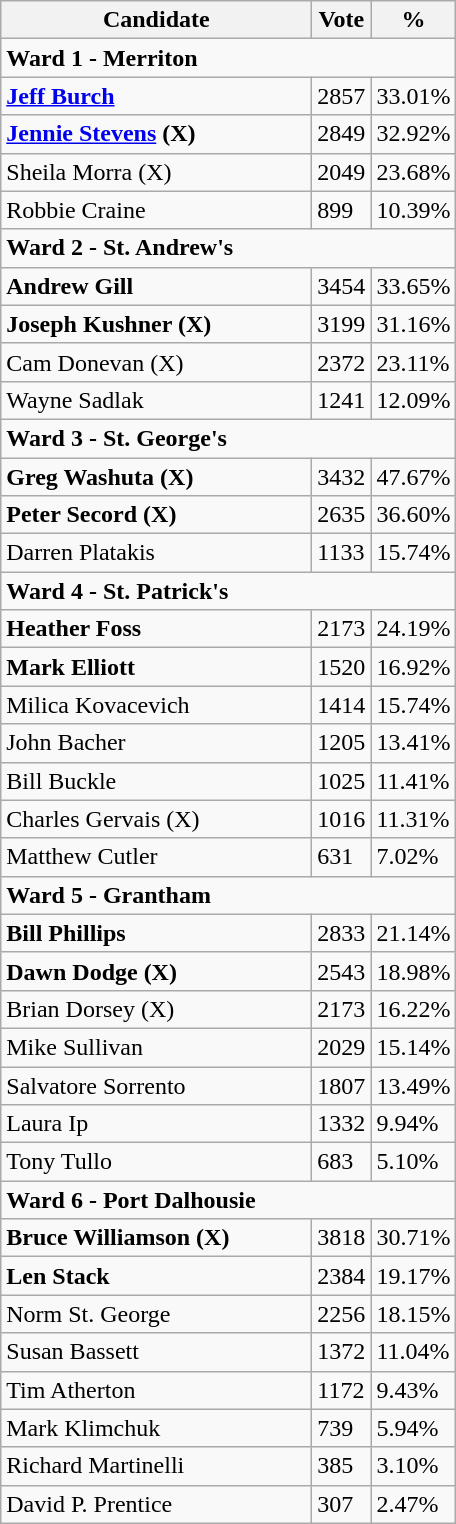<table class="wikitable">
<tr>
<th bgcolor="#DDDDFF" width="200px">Candidate</th>
<th bgcolor="#DDDDFF">Vote</th>
<th bgcolor="#DDDDFF">%</th>
</tr>
<tr>
<td colspan="4"><strong>Ward 1 - Merriton</strong></td>
</tr>
<tr>
<td><strong><a href='#'>Jeff Burch</a></strong></td>
<td>2857</td>
<td>33.01%</td>
</tr>
<tr>
<td><strong><a href='#'>Jennie Stevens</a> (X)</strong></td>
<td>2849</td>
<td>32.92%</td>
</tr>
<tr>
<td>Sheila Morra (X)</td>
<td>2049</td>
<td>23.68%</td>
</tr>
<tr>
<td>Robbie Craine</td>
<td>899</td>
<td>10.39%</td>
</tr>
<tr>
<td colspan="4"><strong>Ward 2 - St. Andrew's</strong></td>
</tr>
<tr>
<td><strong>Andrew Gill</strong></td>
<td>3454</td>
<td>33.65%</td>
</tr>
<tr>
<td><strong>Joseph Kushner (X)</strong></td>
<td>3199</td>
<td>31.16%</td>
</tr>
<tr>
<td>Cam Donevan (X)</td>
<td>2372</td>
<td>23.11%</td>
</tr>
<tr>
<td>Wayne Sadlak</td>
<td>1241</td>
<td>12.09%</td>
</tr>
<tr>
<td colspan="4"><strong>Ward 3 - St. George's</strong></td>
</tr>
<tr>
<td><strong>Greg Washuta (X)</strong></td>
<td>3432</td>
<td>47.67%</td>
</tr>
<tr>
<td><strong>Peter Secord (X)</strong></td>
<td>2635</td>
<td>36.60%</td>
</tr>
<tr>
<td>Darren Platakis</td>
<td>1133</td>
<td>15.74%</td>
</tr>
<tr>
<td colspan="4"><strong>Ward 4 - St. Patrick's</strong></td>
</tr>
<tr>
<td><strong>Heather Foss</strong></td>
<td>2173</td>
<td>24.19%</td>
</tr>
<tr>
<td><strong>Mark Elliott</strong></td>
<td>1520</td>
<td>16.92%</td>
</tr>
<tr>
<td>Milica Kovacevich</td>
<td>1414</td>
<td>15.74%</td>
</tr>
<tr>
<td>John Bacher</td>
<td>1205</td>
<td>13.41%</td>
</tr>
<tr>
<td>Bill Buckle</td>
<td>1025</td>
<td>11.41%</td>
</tr>
<tr>
<td>Charles Gervais (X)</td>
<td>1016</td>
<td>11.31%</td>
</tr>
<tr>
<td>Matthew Cutler</td>
<td>631</td>
<td>7.02%</td>
</tr>
<tr>
<td colspan="4"><strong>Ward 5 - Grantham</strong></td>
</tr>
<tr>
<td><strong>Bill Phillips</strong></td>
<td>2833</td>
<td>21.14%</td>
</tr>
<tr>
<td><strong>Dawn Dodge (X)</strong></td>
<td>2543</td>
<td>18.98%</td>
</tr>
<tr>
<td>Brian Dorsey (X)</td>
<td>2173</td>
<td>16.22%</td>
</tr>
<tr>
<td>Mike Sullivan</td>
<td>2029</td>
<td>15.14%</td>
</tr>
<tr>
<td>Salvatore Sorrento</td>
<td>1807</td>
<td>13.49%</td>
</tr>
<tr>
<td>Laura Ip</td>
<td>1332</td>
<td>9.94%</td>
</tr>
<tr>
<td>Tony Tullo</td>
<td>683</td>
<td>5.10%</td>
</tr>
<tr>
<td colspan="4"><strong>Ward 6 - Port Dalhousie</strong></td>
</tr>
<tr>
<td><strong>Bruce Williamson (X)</strong></td>
<td>3818</td>
<td>30.71%</td>
</tr>
<tr>
<td><strong>Len Stack</strong></td>
<td>2384</td>
<td>19.17%</td>
</tr>
<tr>
<td>Norm St. George</td>
<td>2256</td>
<td>18.15%</td>
</tr>
<tr>
<td>Susan Bassett</td>
<td>1372</td>
<td>11.04%</td>
</tr>
<tr>
<td>Tim Atherton</td>
<td>1172</td>
<td>9.43%</td>
</tr>
<tr>
<td>Mark Klimchuk</td>
<td>739</td>
<td>5.94%</td>
</tr>
<tr>
<td>Richard Martinelli</td>
<td>385</td>
<td>3.10%</td>
</tr>
<tr>
<td>David P. Prentice</td>
<td>307</td>
<td>2.47%</td>
</tr>
</table>
